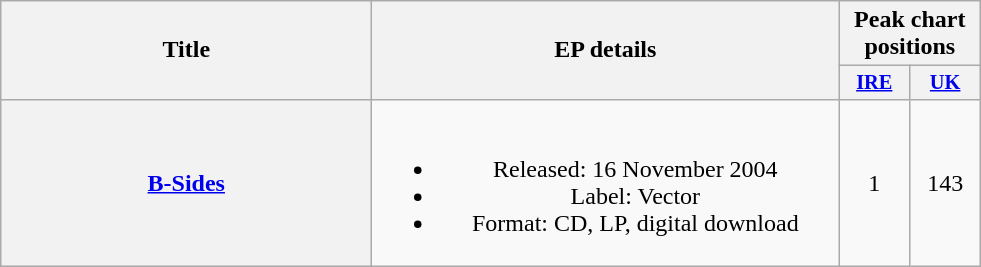<table class="wikitable plainrowheaders" style="text-align:center;" border="1">
<tr>
<th scope="col" rowspan="2" style="width:15em;">Title</th>
<th scope="col" rowspan="2" style="width:19em;">EP details</th>
<th scope="col" colspan="2">Peak chart positions</th>
</tr>
<tr>
<th scope="col" style="width:3em;font-size:85%;"><a href='#'>IRE</a><br></th>
<th scope="col" style="width:3em;font-size:85%;"><a href='#'>UK</a><br></th>
</tr>
<tr>
<th scope="row"><em><a href='#'></em>B-Sides<em></a></em></th>
<td><br><ul><li>Released: 16 November 2004</li><li>Label: Vector</li><li>Format: CD, LP, digital download</li></ul></td>
<td>1</td>
<td>143</td>
</tr>
</table>
